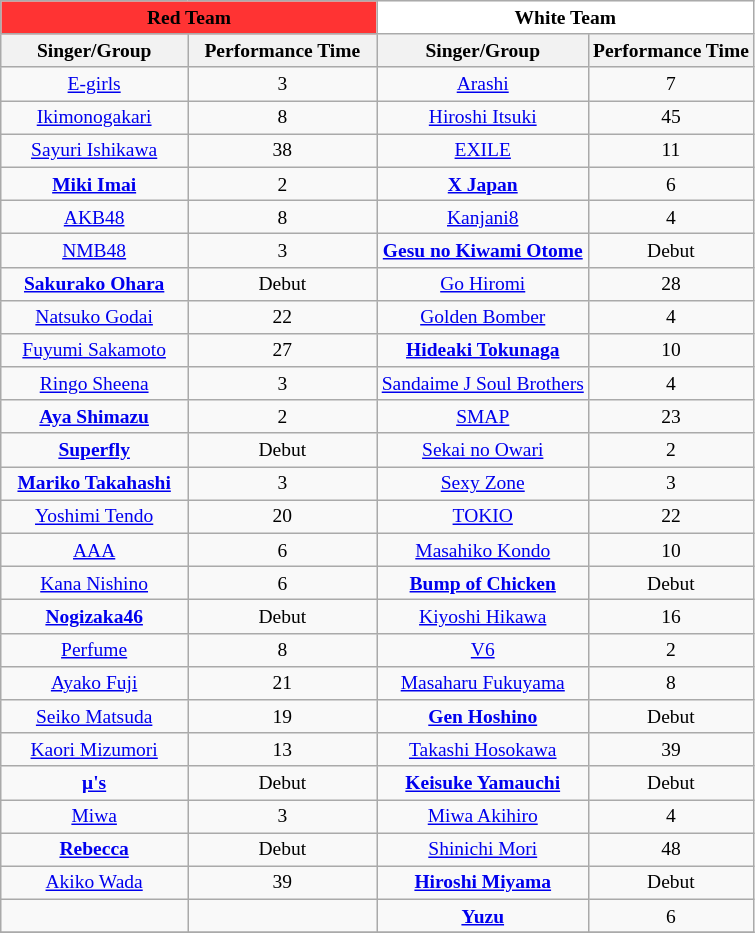<table class="wikitable" style="font-size:small; text-align:center">
<tr>
<th colspan="2" style="background: #f33; width: 50%;">Red Team</th>
<th colspan="2" style="background: #fff; width: 50%;">White Team</th>
</tr>
<tr>
<th>Singer/Group</th>
<th>Performance Time</th>
<th>Singer/Group</th>
<th>Performance Time</th>
</tr>
<tr>
<td><a href='#'>E-girls</a></td>
<td>3</td>
<td><a href='#'>Arashi</a></td>
<td>7</td>
</tr>
<tr>
<td><a href='#'>Ikimonogakari</a></td>
<td>8</td>
<td><a href='#'>Hiroshi Itsuki</a></td>
<td>45</td>
</tr>
<tr>
<td><a href='#'>Sayuri Ishikawa</a></td>
<td>38</td>
<td><a href='#'>EXILE</a></td>
<td>11</td>
</tr>
<tr>
<td><strong><a href='#'>Miki Imai</a></strong></td>
<td>2</td>
<td><strong><a href='#'>X Japan</a></strong></td>
<td>6</td>
</tr>
<tr>
<td><a href='#'>AKB48</a></td>
<td>8</td>
<td><a href='#'>Kanjani8</a></td>
<td>4</td>
</tr>
<tr>
<td><a href='#'>NMB48</a></td>
<td>3</td>
<td><strong><a href='#'>Gesu no Kiwami Otome</a></strong></td>
<td>Debut</td>
</tr>
<tr>
<td><strong><a href='#'>Sakurako Ohara</a></strong></td>
<td>Debut</td>
<td><a href='#'>Go Hiromi</a></td>
<td>28</td>
</tr>
<tr>
<td><a href='#'>Natsuko Godai</a></td>
<td>22</td>
<td><a href='#'>Golden Bomber</a></td>
<td>4</td>
</tr>
<tr>
<td><a href='#'>Fuyumi Sakamoto</a></td>
<td>27</td>
<td><strong><a href='#'>Hideaki Tokunaga</a></strong></td>
<td>10</td>
</tr>
<tr>
<td><a href='#'>Ringo Sheena</a></td>
<td>3</td>
<td><a href='#'>Sandaime J Soul Brothers</a></td>
<td>4</td>
</tr>
<tr>
<td><strong><a href='#'>Aya Shimazu</a></strong></td>
<td>2</td>
<td><a href='#'>SMAP</a></td>
<td>23</td>
</tr>
<tr>
<td><strong><a href='#'>Superfly</a></strong></td>
<td>Debut</td>
<td><a href='#'>Sekai no Owari</a></td>
<td>2</td>
</tr>
<tr>
<td><strong><a href='#'>Mariko Takahashi</a></strong></td>
<td>3</td>
<td><a href='#'>Sexy Zone</a></td>
<td>3</td>
</tr>
<tr>
<td><a href='#'>Yoshimi Tendo</a></td>
<td>20</td>
<td><a href='#'>TOKIO</a></td>
<td>22</td>
</tr>
<tr>
<td><a href='#'>AAA</a></td>
<td>6</td>
<td><a href='#'>Masahiko Kondo</a></td>
<td>10</td>
</tr>
<tr>
<td><a href='#'>Kana Nishino</a></td>
<td>6</td>
<td><strong><a href='#'>Bump of Chicken</a></strong></td>
<td>Debut</td>
</tr>
<tr>
<td><strong><a href='#'>Nogizaka46</a></strong></td>
<td>Debut</td>
<td><a href='#'>Kiyoshi Hikawa</a></td>
<td>16</td>
</tr>
<tr>
<td><a href='#'>Perfume</a></td>
<td>8</td>
<td><a href='#'>V6</a></td>
<td>2</td>
</tr>
<tr>
<td><a href='#'>Ayako Fuji</a></td>
<td>21</td>
<td><a href='#'>Masaharu Fukuyama</a></td>
<td>8</td>
</tr>
<tr>
<td><a href='#'>Seiko Matsuda</a></td>
<td>19</td>
<td><strong><a href='#'>Gen Hoshino</a></strong></td>
<td>Debut</td>
</tr>
<tr>
<td><a href='#'>Kaori Mizumori</a></td>
<td>13</td>
<td><a href='#'>Takashi Hosokawa</a></td>
<td>39</td>
</tr>
<tr>
<td><strong><a href='#'>μ's </a></strong></td>
<td>Debut</td>
<td><strong><a href='#'>Keisuke Yamauchi</a></strong></td>
<td>Debut</td>
</tr>
<tr>
<td><a href='#'>Miwa</a></td>
<td>3</td>
<td><a href='#'>Miwa Akihiro</a></td>
<td>4</td>
</tr>
<tr>
<td><strong><a href='#'>Rebecca</a></strong></td>
<td>Debut</td>
<td><a href='#'>Shinichi Mori</a></td>
<td>48</td>
</tr>
<tr>
<td><a href='#'>Akiko Wada</a></td>
<td>39</td>
<td><strong><a href='#'>Hiroshi Miyama</a></strong></td>
<td>Debut</td>
</tr>
<tr>
<td></td>
<td></td>
<td><strong><a href='#'>Yuzu</a></strong></td>
<td>6</td>
</tr>
<tr>
</tr>
</table>
